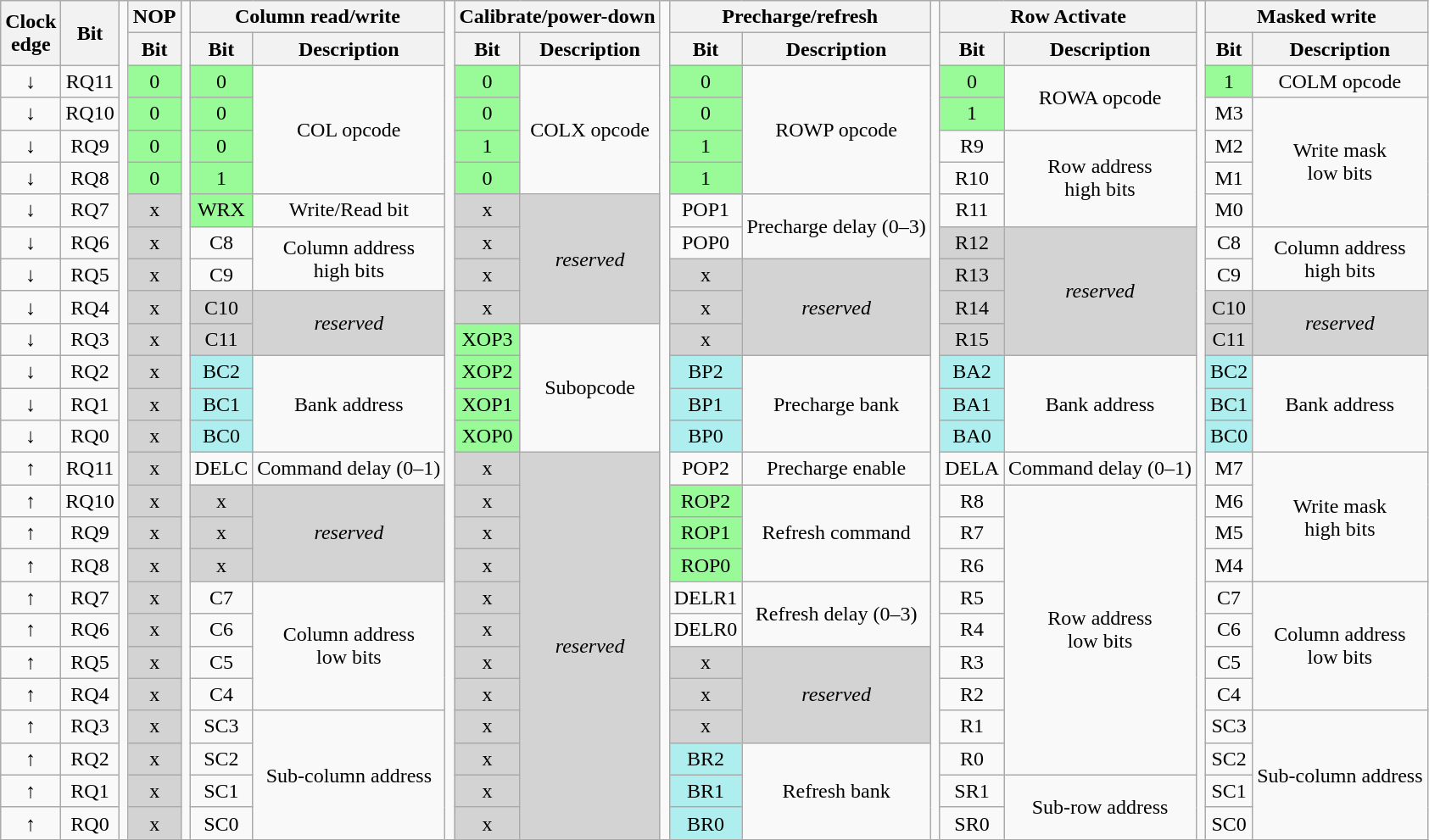<table class=wikitable style="text-align:center;">
<tr>
<th rowspan=2>Clock<br>edge</th>
<th rowspan=2>Bit</th>
<td rowspan=26></td>
<th>NOP</th>
<td rowspan=26></td>
<th colspan=2>Column read/write</th>
<td rowspan=26></td>
<th colspan=2>Calibrate/power-down</th>
<td rowspan=26></td>
<th colspan=2>Precharge/refresh</th>
<td rowspan=26></td>
<th colspan=2>Row Activate</th>
<td rowspan=26></td>
<th colspan=2>Masked write</th>
</tr>
<tr>
<th>Bit</th>
<th>Bit</th>
<th>Description</th>
<th>Bit</th>
<th>Description</th>
<th>Bit</th>
<th>Description</th>
<th>Bit</th>
<th>Description</th>
<th>Bit</th>
<th>Description</th>
</tr>
<tr>
<td>↓</td>
<td>RQ11</td>
<td bgcolor=palegreen>0</td>
<td bgcolor=palegreen>0</td>
<td rowspan=4>COL opcode</td>
<td bgcolor=palegreen>0</td>
<td rowspan=4>COLX opcode</td>
<td bgcolor=palegreen>0</td>
<td rowspan=4>ROWP opcode</td>
<td bgcolor=palegreen>0</td>
<td rowspan=2>ROWA opcode</td>
<td bgcolor=palegreen>1</td>
<td>COLM opcode</td>
</tr>
<tr>
<td>↓</td>
<td>RQ10</td>
<td bgcolor=palegreen>0</td>
<td bgcolor=palegreen>0</td>
<td bgcolor=palegreen>0</td>
<td bgcolor=palegreen>0</td>
<td bgcolor=palegreen>1</td>
<td>M3</td>
<td rowspan=4>Write mask<br>low bits</td>
</tr>
<tr>
<td>↓</td>
<td>RQ9</td>
<td bgcolor=palegreen>0</td>
<td bgcolor=palegreen>0</td>
<td bgcolor=palegreen>1</td>
<td bgcolor=palegreen>1</td>
<td>R9</td>
<td rowspan=3>Row address<br>high bits</td>
<td>M2</td>
</tr>
<tr>
<td>↓</td>
<td>RQ8</td>
<td bgcolor=palegreen>0</td>
<td bgcolor=palegreen>1</td>
<td bgcolor=palegreen>0</td>
<td bgcolor=palegreen>1</td>
<td>R10</td>
<td>M1</td>
</tr>
<tr>
<td>↓</td>
<td>RQ7</td>
<td bgcolor=lightgrey>x</td>
<td bgcolor=palegreen>WRX</td>
<td>Write/Read bit</td>
<td bgcolor=lightgrey>x</td>
<td rowspan=4 bgcolor=lightgrey><em>reserved</em></td>
<td>POP1</td>
<td rowspan=2>Precharge delay (0–3)</td>
<td>R11</td>
<td>M0</td>
</tr>
<tr>
<td>↓</td>
<td>RQ6</td>
<td bgcolor=lightgrey>x</td>
<td>C8</td>
<td rowspan=2>Column address<br>high bits</td>
<td bgcolor=lightgrey>x</td>
<td>POP0</td>
<td bgcolor=lightgrey>R12</td>
<td rowspan=4 bgcolor=lightgrey><em>reserved</em></td>
<td>C8</td>
<td rowspan=2>Column address<br>high bits</td>
</tr>
<tr>
<td>↓</td>
<td>RQ5</td>
<td bgcolor=lightgrey>x</td>
<td>C9</td>
<td bgcolor=lightgrey>x</td>
<td bgcolor=lightgrey>x</td>
<td rowspan=3 bgcolor=lightgrey><em>reserved</em></td>
<td bgcolor=lightgrey>R13</td>
<td>C9</td>
</tr>
<tr>
<td>↓</td>
<td>RQ4</td>
<td bgcolor=lightgrey>x</td>
<td bgcolor=lightgrey>C10</td>
<td rowspan=2 bgcolor=lightgrey><em>reserved</em></td>
<td bgcolor=lightgrey>x</td>
<td bgcolor=lightgrey>x</td>
<td bgcolor=lightgrey>R14</td>
<td bgcolor=lightgrey>C10</td>
<td rowspan=2 bgcolor=lightgrey><em>reserved</em></td>
</tr>
<tr>
<td>↓</td>
<td>RQ3</td>
<td bgcolor=lightgrey>x</td>
<td bgcolor=lightgrey>C11</td>
<td bgcolor=palegreen>XOP3</td>
<td rowspan=4>Subopcode</td>
<td bgcolor=lightgrey>x</td>
<td bgcolor=lightgrey>R15</td>
<td bgcolor=lightgrey>C11</td>
</tr>
<tr>
<td>↓</td>
<td>RQ2</td>
<td bgcolor=lightgrey>x</td>
<td bgcolor=PaleTurquoise>BC2</td>
<td rowspan=3>Bank address</td>
<td bgcolor=palegreen>XOP2</td>
<td bgcolor=PaleTurquoise>BP2</td>
<td rowspan=3>Precharge bank</td>
<td bgcolor=PaleTurquoise>BA2</td>
<td rowspan=3>Bank address</td>
<td bgcolor=PaleTurquoise>BC2</td>
<td rowspan=3>Bank address</td>
</tr>
<tr>
<td>↓</td>
<td>RQ1</td>
<td bgcolor=lightgrey>x</td>
<td bgcolor=PaleTurquoise>BC1</td>
<td bgcolor=palegreen>XOP1</td>
<td bgcolor=PaleTurquoise>BP1</td>
<td bgcolor=PaleTurquoise>BA1</td>
<td bgcolor=PaleTurquoise>BC1</td>
</tr>
<tr>
<td>↓</td>
<td>RQ0</td>
<td bgcolor=lightgrey>x</td>
<td bgcolor=PaleTurquoise>BC0</td>
<td bgcolor=palegreen>XOP0</td>
<td bgcolor=PaleTurquoise>BP0</td>
<td bgcolor=PaleTurquoise>BA0</td>
<td bgcolor=PaleTurquoise>BC0</td>
</tr>
<tr>
<td>↑</td>
<td>RQ11</td>
<td bgcolor=lightgrey>x</td>
<td>DELC</td>
<td>Command delay (0–1)</td>
<td bgcolor=lightgrey>x</td>
<td rowspan=12 bgcolor=lightgrey><em>reserved</em></td>
<td>POP2</td>
<td>Precharge enable</td>
<td>DELA</td>
<td>Command delay (0–1)</td>
<td>M7</td>
<td rowspan=4>Write mask<br>high bits</td>
</tr>
<tr>
<td>↑</td>
<td>RQ10</td>
<td bgcolor=lightgrey>x</td>
<td bgcolor=lightgrey>x</td>
<td rowspan=3 bgcolor=lightgrey><em>reserved</em></td>
<td bgcolor=lightgrey>x</td>
<td bgcolor=palegreen>ROP2</td>
<td rowspan=3>Refresh command</td>
<td>R8</td>
<td rowspan=9>Row address<br>low bits</td>
<td>M6</td>
</tr>
<tr>
<td>↑</td>
<td>RQ9</td>
<td bgcolor=lightgrey>x</td>
<td bgcolor=lightgrey>x</td>
<td bgcolor=lightgrey>x</td>
<td bgcolor=palegreen>ROP1</td>
<td>R7</td>
<td>M5</td>
</tr>
<tr>
<td>↑</td>
<td>RQ8</td>
<td bgcolor=lightgrey>x</td>
<td bgcolor=lightgrey>x</td>
<td bgcolor=lightgrey>x</td>
<td bgcolor=palegreen>ROP0</td>
<td>R6</td>
<td>M4</td>
</tr>
<tr>
<td>↑</td>
<td>RQ7</td>
<td bgcolor=lightgrey>x</td>
<td>C7</td>
<td rowspan=4>Column address<br>low bits</td>
<td bgcolor=lightgrey>x</td>
<td>DELR1</td>
<td rowspan=2>Refresh delay (0–3)</td>
<td>R5</td>
<td>C7</td>
<td rowspan=4>Column address<br>low bits</td>
</tr>
<tr>
<td>↑</td>
<td>RQ6</td>
<td bgcolor=lightgrey>x</td>
<td>C6</td>
<td bgcolor=lightgrey>x</td>
<td>DELR0</td>
<td>R4</td>
<td>C6</td>
</tr>
<tr>
<td>↑</td>
<td>RQ5</td>
<td bgcolor=lightgrey>x</td>
<td>C5</td>
<td bgcolor=lightgrey>x</td>
<td bgcolor=lightgrey>x</td>
<td rowspan=3 bgcolor=lightgrey><em>reserved</em></td>
<td>R3</td>
<td>C5</td>
</tr>
<tr>
<td>↑</td>
<td>RQ4</td>
<td bgcolor=lightgrey>x</td>
<td>C4</td>
<td bgcolor=lightgrey>x</td>
<td bgcolor=lightgrey>x</td>
<td>R2</td>
<td>C4</td>
</tr>
<tr>
<td>↑</td>
<td>RQ3</td>
<td bgcolor=lightgrey>x</td>
<td>SC3</td>
<td rowspan=4>Sub-column address</td>
<td bgcolor=lightgrey>x</td>
<td bgcolor=lightgrey>x</td>
<td>R1</td>
<td>SC3</td>
<td rowspan=4>Sub-column address</td>
</tr>
<tr>
<td>↑</td>
<td>RQ2</td>
<td bgcolor=lightgrey>x</td>
<td>SC2</td>
<td bgcolor=lightgrey>x</td>
<td bgcolor=PaleTurquoise>BR2</td>
<td rowspan=3>Refresh bank</td>
<td>R0</td>
<td>SC2</td>
</tr>
<tr>
<td>↑</td>
<td>RQ1</td>
<td bgcolor=lightgrey>x</td>
<td>SC1</td>
<td bgcolor=lightgrey>x</td>
<td bgcolor=PaleTurquoise>BR1</td>
<td>SR1</td>
<td rowspan=2>Sub-row address</td>
<td>SC1</td>
</tr>
<tr>
<td>↑</td>
<td>RQ0</td>
<td bgcolor=lightgrey>x</td>
<td>SC0</td>
<td bgcolor=lightgrey>x</td>
<td bgcolor=PaleTurquoise>BR0</td>
<td>SR0</td>
<td>SC0</td>
</tr>
</table>
